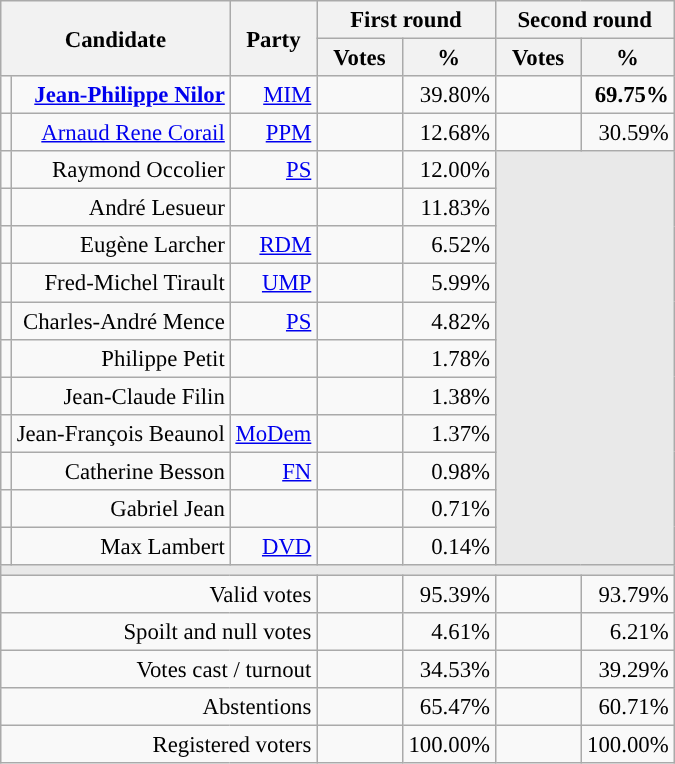<table class="wikitable" style="text-align:right;font-size:95%;">
<tr>
<th rowspan=2 colspan=2>Candidate</th>
<th rowspan=2 colspan=1>Party</th>
<th colspan=2>First round</th>
<th colspan=2>Second round</th>
</tr>
<tr>
<th style="width:50px;">Votes</th>
<th style="width:55px;">%</th>
<th style="width:50px;">Votes</th>
<th style="width:55px;">%</th>
</tr>
<tr>
<td style="color:inherit;background-color:"></td>
<td><strong><a href='#'>Jean-Philippe Nilor</a></strong></td>
<td><a href='#'>MIM</a></td>
<td></td>
<td>39.80%</td>
<td><strong></strong></td>
<td><strong>69.75%</strong></td>
</tr>
<tr>
<td style="color:inherit;background-color:"></td>
<td><a href='#'>Arnaud Rene Corail</a></td>
<td><a href='#'>PPM</a></td>
<td></td>
<td>12.68%</td>
<td></td>
<td>30.59%</td>
</tr>
<tr>
<td style="color:inherit;background-color:"></td>
<td>Raymond Occolier</td>
<td><a href='#'>PS</a></td>
<td></td>
<td>12.00%</td>
<td colspan=7 rowspan=11 style="background-color:#E9E9E9;"></td>
</tr>
<tr>
<td style="background-color:;"></td>
<td>André Lesueur</td>
<td></td>
<td></td>
<td>11.83%</td>
</tr>
<tr>
<td style="color:inherit;background-color:"></td>
<td>Eugène Larcher</td>
<td><a href='#'>RDM</a></td>
<td></td>
<td>6.52%</td>
</tr>
<tr>
<td style="color:inherit;background-color:"></td>
<td>Fred-Michel Tirault</td>
<td><a href='#'>UMP</a></td>
<td></td>
<td>5.99%</td>
</tr>
<tr>
<td style="color:inherit;background-color:"></td>
<td>Charles-André Mence</td>
<td><a href='#'>PS</a></td>
<td></td>
<td>4.82%</td>
</tr>
<tr>
<td style="background-color:;"></td>
<td>Philippe Petit</td>
<td></td>
<td></td>
<td>1.78%</td>
</tr>
<tr>
<td style="background-color:;"></td>
<td>Jean-Claude Filin</td>
<td></td>
<td></td>
<td>1.38%</td>
</tr>
<tr>
<td style="color:inherit;background-color:"></td>
<td>Jean-François Beaunol</td>
<td><a href='#'>MoDem</a></td>
<td></td>
<td>1.37%</td>
</tr>
<tr>
<td style="color:inherit;background-color:"></td>
<td>Catherine Besson</td>
<td><a href='#'>FN</a></td>
<td></td>
<td>0.98%</td>
</tr>
<tr>
<td style="color:inherit;background-color:"></td>
<td>Gabriel Jean</td>
<td></td>
<td></td>
<td>0.71%</td>
</tr>
<tr>
<td style="color:inherit;background-color:"></td>
<td>Max Lambert</td>
<td><a href='#'>DVD</a></td>
<td></td>
<td>0.14%</td>
</tr>
<tr>
<td colspan=7 style="background-color:#E9E9E9;"></td>
</tr>
<tr>
<td colspan=3>Valid votes</td>
<td></td>
<td>95.39%</td>
<td></td>
<td>93.79%</td>
</tr>
<tr>
<td colspan=3>Spoilt and null votes</td>
<td></td>
<td>4.61%</td>
<td></td>
<td>6.21%</td>
</tr>
<tr>
<td colspan=3>Votes cast / turnout</td>
<td></td>
<td>34.53%</td>
<td></td>
<td>39.29%</td>
</tr>
<tr>
<td colspan=3>Abstentions</td>
<td></td>
<td>65.47%</td>
<td></td>
<td>60.71%</td>
</tr>
<tr>
<td colspan=3>Registered voters</td>
<td></td>
<td>100.00%</td>
<td></td>
<td>100.00%</td>
</tr>
</table>
